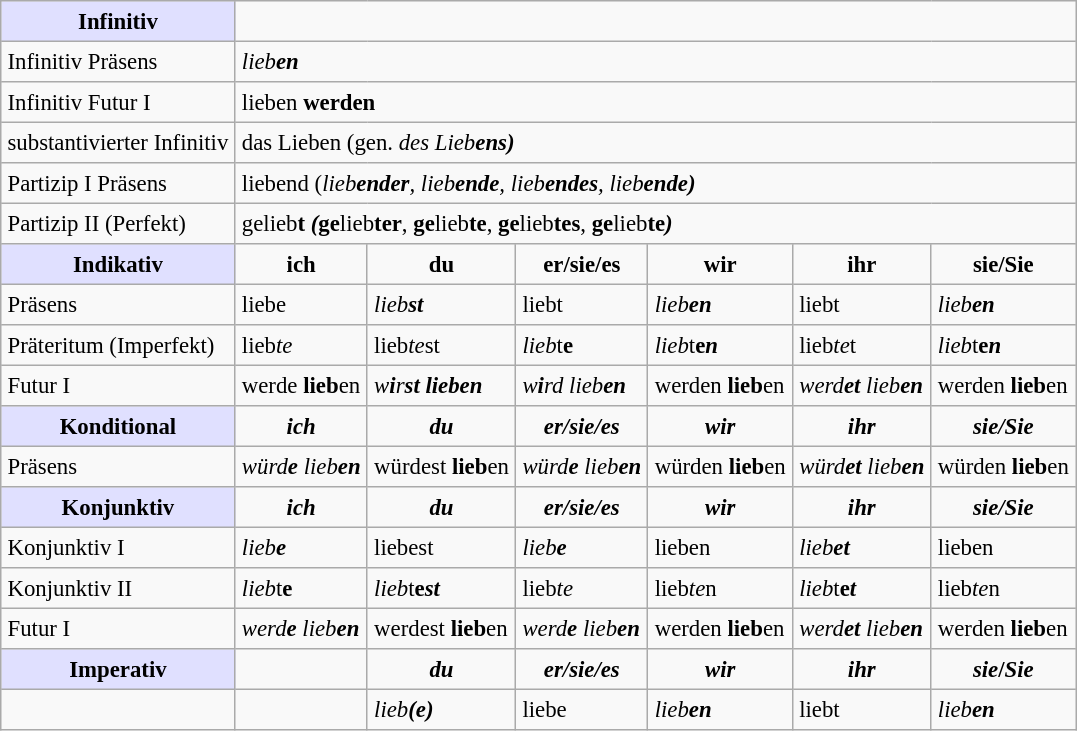<table border="2" cellpadding="4" cellspacing="0" style="margin: 1em 1em 1em 0; background: #f9f9f9; border: 1px #aaa solid; border-collapse: collapse; font-size: 95%;">
<tr>
<th bgcolor="#E0E0FF">Infinitiv</th>
<th colspan="6"></th>
</tr>
<tr>
<td>Infinitiv Präsens</td>
<td colspan="6"><em>lieb<strong>en<strong><em></td>
</tr>
<tr>
<td>Infinitiv Futur I</td>
<td colspan="6"></em>lieb</strong>en<strong> werden<em></td>
</tr>
<tr>
<td>substantivierter Infinitiv</td>
<td colspan="6"></em>das Lieb</strong>en</em></strong> (gen. <em>des Lieb<strong>ens<strong><em>)</td>
</tr>
<tr>
<td>Partizip I Präsens</td>
<td colspan="6"></em>lieb</strong>end</em></strong> (<em>lieb<strong>ender</strong>, lieb<strong>ende</strong>, lieb<strong>endes</strong>, lieb<strong>ende<strong><em>)</td>
</tr>
<tr>
<td>Partizip II (Perfekt)</td>
<td colspan="6"></em></strong>ge</strong>lieb<strong>t<strong><em> (</em></strong>ge</strong>lieb<strong>ter</strong>, <strong>ge</strong>lieb<strong>te</strong>, <strong>ge</strong>lieb<strong>tes</strong>, <strong>ge</strong>lieb<strong>te<strong><em>)</td>
</tr>
<tr>
<th bgcolor="#E0E0FF">Indikativ</th>
<th></em>ich<em></th>
<th></em>du<em></th>
<th></em>er/sie/es<em></th>
<th></em>wir<em></th>
<th></em>ihr<em></th>
<th></em>sie/Sie<em></th>
</tr>
<tr>
<td>Präsens</td>
<td></em>lieb</strong>e</em></strong></td>
<td><em>lieb<strong>st<strong><em></td>
<td></em>lieb</strong>t</em></strong></td>
<td><em>lieb<strong>en<strong><em></td>
<td></em>lieb</strong>t</em></strong></td>
<td><em>lieb<strong>en<strong><em></td>
</tr>
<tr>
<td>Präteritum (Imperfekt)</td>
<td></em>lieb<em>t</strong>e<strong></td>
<td></em>lieb<em>t</strong>e</em>st</em></strong></td>
<td><em>lieb</em>t<strong>e</strong></td>
<td><em>lieb</em>t<strong>e<em>n<strong><em></td>
<td></em>lieb<em>t</strong>e</em>t</em></strong></td>
<td><em>lieb</em>t<strong>e<em>n<strong><em></td>
</tr>
<tr>
<td>Futur I</td>
<td></em>werd</strong>e<strong> lieb</strong>en</em></strong></td>
<td><em>w<strong>i</strong>r<strong><em>st<strong> </em>lieb</strong>en</em></strong></td>
<td><em>w<strong>i</strong>rd lieb<strong>en<strong><em></td>
<td></em>werd</strong>en<strong> lieb</strong>en</em></strong></td>
<td><em>werd<strong>et</strong> lieb<strong>en<strong><em></td>
<td></em>werd</strong>en<strong> lieb</strong>en</em></strong></td>
</tr>
<tr>
<th bgcolor="#E0E0FF">Konditional</th>
<th><em>ich</em></th>
<th><em>du</em></th>
<th><em>er/sie/es</em></th>
<th><em>wir</em></th>
<th><em>ihr</em></th>
<th><em>sie/Sie</em></th>
</tr>
<tr>
<td>Präsens</td>
<td><em>würd<strong>e</strong> lieb<strong>en<strong><em></td>
<td></em>würd</strong>est<strong> lieb</strong>en</em></strong></td>
<td><em>würd<strong>e</strong> lieb<strong>en<strong><em></td>
<td></em>würd</strong>en<strong> lieb</strong>en</em></strong></td>
<td><em>würd<strong>et</strong> lieb<strong>en<strong><em></td>
<td></em>würd</strong>en<strong> lieb</strong>en</em></strong></td>
</tr>
<tr>
<th bgcolor="#E0E0FF">Konjunktiv</th>
<th><em>ich</em></th>
<th><em>du</em></th>
<th><em>er/sie/es</em></th>
<th><em>wir</em></th>
<th><em>ihr</em></th>
<th><em>sie/Sie</em></th>
</tr>
<tr>
<td>Konjunktiv I</td>
<td><em>lieb<strong>e<strong><em></td>
<td></em>lieb</strong>est</em></strong></td>
<td><em>lieb<strong>e<strong><em></td>
<td></em>lieb</strong>en</em></strong></td>
<td><em>lieb<strong>et<strong><em></td>
<td></em>lieb</strong>en</em></strong></td>
</tr>
<tr>
<td>Konjunktiv II</td>
<td><em>lieb</em>t<strong>e</strong></td>
<td><em>lieb</em>t<strong>e<em>st<strong><em></td>
<td></em>lieb<em>t</strong>e<strong></td>
<td></em>lieb<em>t</strong>e</em>n</em></strong></td>
<td><em>lieb</em>t<strong>e<em>t<strong><em></td>
<td></em>lieb<em>t</strong>e</em>n</em></strong></td>
</tr>
<tr>
<td>Futur I</td>
<td><em>werd<strong>e</strong> lieb<strong>en<strong><em></td>
<td></em>werd</strong>est<strong> lieb</strong>en</em></strong></td>
<td><em>werd<strong>e</strong> lieb<strong>en<strong><em></td>
<td></em>werd</strong>en<strong> lieb</strong>en</em></strong></td>
<td><em>werd<strong>et</strong> lieb<strong>en<strong><em></td>
<td></em>werd</strong>en<strong> lieb</strong>en</em></strong></td>
</tr>
<tr>
<th bgcolor="#E0E0FF">Imperativ</th>
<th> </th>
<th><em>du</em></th>
<th><em>er/sie/es</em></th>
<th><em>wir</em></th>
<th><em>ihr</em></th>
<th><em>sie</em>/<em>Sie</em></th>
</tr>
<tr>
<td> </td>
<td> </td>
<td><em>lieb<strong>(e)<strong><em></td>
<td></em>lieb</strong>e</em></strong></td>
<td><em>lieb<strong>en<strong><em></td>
<td></em>lieb</strong>t</em></strong></td>
<td><em>lieb<strong>en<strong><em></td>
</tr>
</table>
